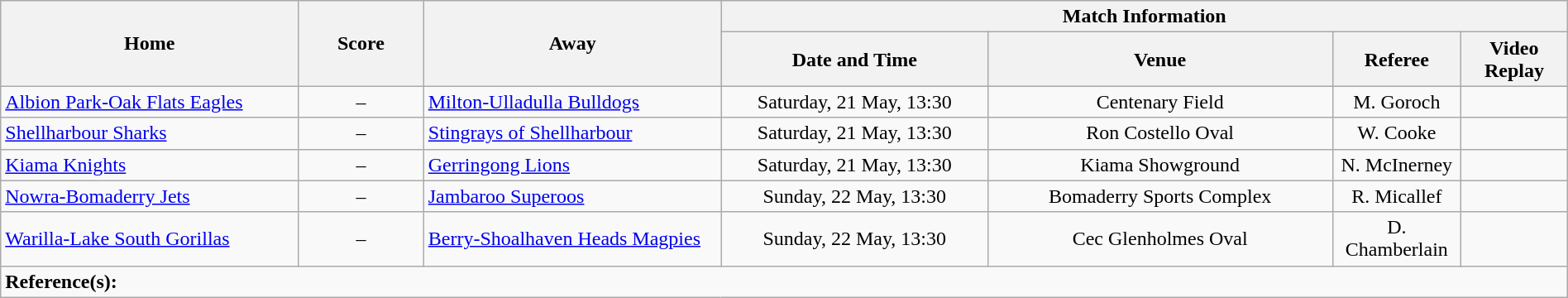<table class="wikitable" width="100% text-align:center;">
<tr>
<th rowspan="2" width="19%">Home</th>
<th rowspan="2" width="8%">Score</th>
<th rowspan="2" width="19%">Away</th>
<th colspan="4">Match Information</th>
</tr>
<tr bgcolor="#CCCCCC">
<th width="17%">Date and Time</th>
<th width="22%">Venue</th>
<th>Referee</th>
<th>Video Replay</th>
</tr>
<tr>
<td> <a href='#'>Albion Park-Oak Flats Eagles</a></td>
<td style="text-align:center;">–</td>
<td> <a href='#'>Milton-Ulladulla Bulldogs</a></td>
<td style="text-align:center;">Saturday, 21 May, 13:30</td>
<td style="text-align:center;">Centenary Field</td>
<td style="text-align:center;">M. Goroch</td>
<td style="text-align:center;"></td>
</tr>
<tr>
<td> <a href='#'>Shellharbour Sharks</a></td>
<td style="text-align:center;">–</td>
<td> <a href='#'>Stingrays of Shellharbour</a></td>
<td style="text-align:center;">Saturday, 21 May, 13:30</td>
<td style="text-align:center;">Ron Costello Oval</td>
<td style="text-align:center;">W. Cooke</td>
<td style="text-align:center;"></td>
</tr>
<tr>
<td> <a href='#'>Kiama Knights</a></td>
<td style="text-align:center;">–</td>
<td> <a href='#'>Gerringong Lions</a></td>
<td style="text-align:center;">Saturday, 21 May, 13:30</td>
<td style="text-align:center;">Kiama Showground</td>
<td style="text-align:center;">N. McInerney</td>
<td style="text-align:center;"></td>
</tr>
<tr>
<td> <a href='#'>Nowra-Bomaderry Jets</a></td>
<td style="text-align:center;">–</td>
<td> <a href='#'>Jambaroo Superoos</a></td>
<td style="text-align:center;">Sunday, 22 May, 13:30</td>
<td style="text-align:center;">Bomaderry Sports Complex</td>
<td style="text-align:center;">R. Micallef</td>
<td style="text-align:center;"></td>
</tr>
<tr>
<td> <a href='#'>Warilla-Lake South Gorillas</a></td>
<td style="text-align:center;">–</td>
<td> <a href='#'>Berry-Shoalhaven Heads Magpies</a></td>
<td style="text-align:center;">Sunday, 22 May, 13:30</td>
<td style="text-align:center;">Cec Glenholmes Oval</td>
<td style="text-align:center;">D. Chamberlain</td>
<td style="text-align:center;"></td>
</tr>
<tr>
<td colspan="7"><strong>Reference(s):</strong></td>
</tr>
</table>
